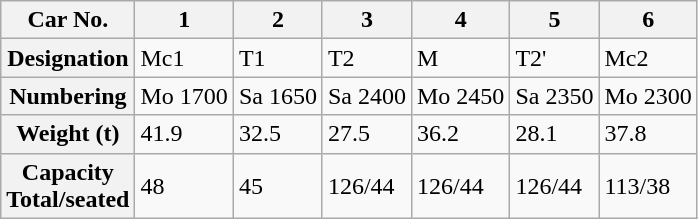<table class="wikitable">
<tr>
<th>Car No.</th>
<th>1</th>
<th>2</th>
<th>3</th>
<th>4</th>
<th>5</th>
<th>6</th>
</tr>
<tr>
<th>Designation</th>
<td>Mc1</td>
<td>T1</td>
<td>T2</td>
<td>M</td>
<td>T2'</td>
<td>Mc2</td>
</tr>
<tr>
<th>Numbering</th>
<td>Mo 1700</td>
<td>Sa 1650</td>
<td>Sa 2400</td>
<td>Mo 2450</td>
<td>Sa 2350</td>
<td>Mo 2300</td>
</tr>
<tr>
<th>Weight (t)</th>
<td>41.9</td>
<td>32.5</td>
<td>27.5</td>
<td>36.2</td>
<td>28.1</td>
<td>37.8</td>
</tr>
<tr>
<th>Capacity<br>Total/seated</th>
<td>48</td>
<td>45</td>
<td>126/44</td>
<td>126/44</td>
<td>126/44</td>
<td>113/38</td>
</tr>
</table>
